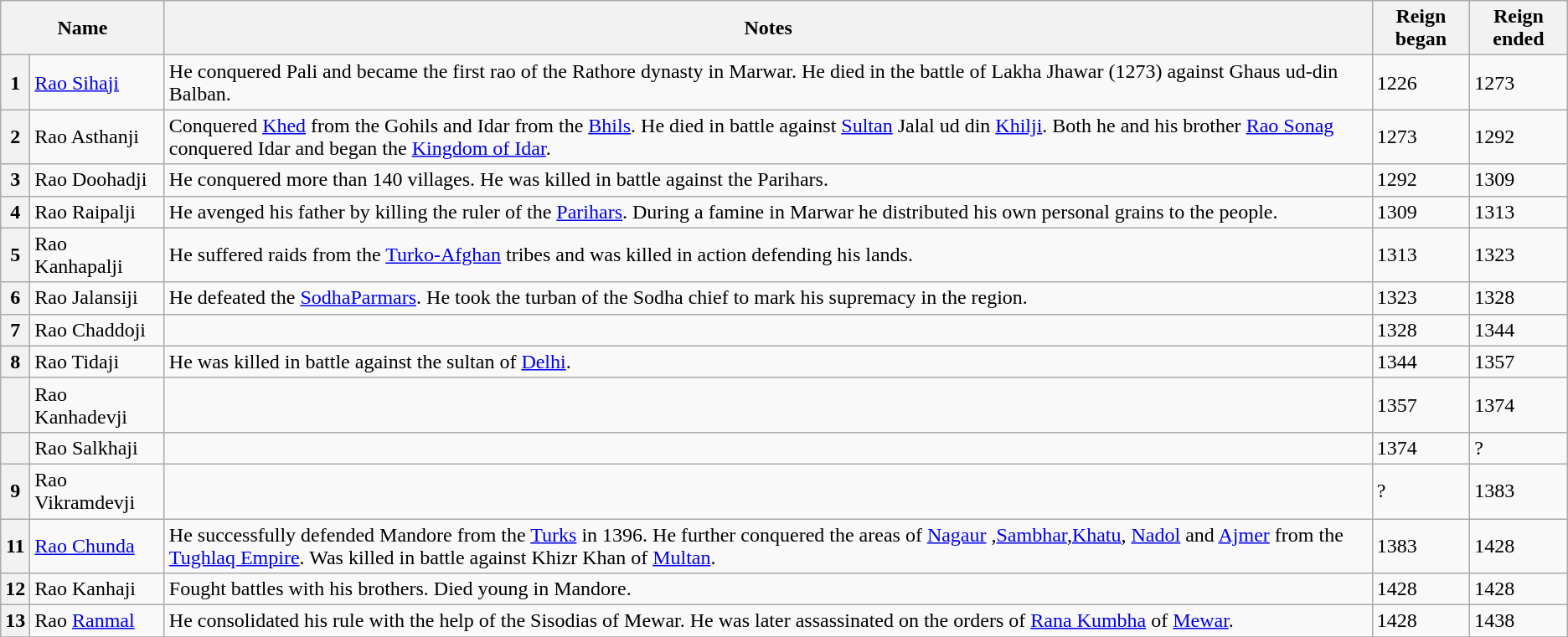<table class="wikitable sortable">
<tr>
<th colspan=2>Name</th>
<th>Notes</th>
<th>Reign began</th>
<th>Reign ended</th>
</tr>
<tr>
<th>1</th>
<td><a href='#'>Rao Sihaji</a></td>
<td>He conquered Pali and became the first rao of the Rathore dynasty in Marwar. He died in the battle of Lakha Jhawar (1273) against Ghaus ud-din Balban.</td>
<td>1226</td>
<td>1273</td>
</tr>
<tr>
<th>2</th>
<td>Rao Asthanji</td>
<td>Conquered <a href='#'>Khed</a> from the Gohils and Idar from the <a href='#'>Bhils</a>. He died in battle against <a href='#'>Sultan</a> Jalal ud din <a href='#'>Khilji</a>. Both he and his brother <a href='#'>Rao Sonag</a> conquered Idar and began the <a href='#'>Kingdom of Idar</a>.</td>
<td>1273</td>
<td>1292</td>
</tr>
<tr>
<th>3</th>
<td>Rao Doohadji</td>
<td>He conquered more than 140 villages. He was killed in battle against the Parihars.</td>
<td>1292</td>
<td>1309</td>
</tr>
<tr>
<th>4</th>
<td>Rao Raipalji</td>
<td>He avenged his father by killing the ruler of the <a href='#'>Parihars</a>. During a famine in Marwar he distributed his own personal grains to the people.</td>
<td>1309</td>
<td>1313</td>
</tr>
<tr>
<th>5</th>
<td>Rao Kanhapalji</td>
<td>He suffered raids from the <a href='#'>Turko-Afghan</a> tribes and was killed in action defending his lands.</td>
<td>1313</td>
<td>1323</td>
</tr>
<tr>
<th>6</th>
<td>Rao Jalansiji</td>
<td>He defeated the <a href='#'>SodhaParmars</a>. He took the turban of the Sodha chief to mark his supremacy in the region.</td>
<td>1323</td>
<td>1328</td>
</tr>
<tr>
<th>7</th>
<td>Rao Chaddoji</td>
<td></td>
<td>1328</td>
<td>1344</td>
</tr>
<tr>
<th>8</th>
<td>Rao Tidaji</td>
<td>He was killed in battle against the sultan of <a href='#'>Delhi</a>.</td>
<td>1344</td>
<td>1357</td>
</tr>
<tr>
<th></th>
<td>Rao Kanhadevji</td>
<td></td>
<td>1357</td>
<td>1374</td>
</tr>
<tr>
<th></th>
<td>Rao Salkhaji</td>
<td></td>
<td>1374</td>
<td>?</td>
</tr>
<tr>
<th>9</th>
<td>Rao Vikramdevji</td>
<td></td>
<td>?</td>
<td>1383</td>
</tr>
<tr>
<th>11</th>
<td><a href='#'>Rao Chunda</a></td>
<td>He successfully defended Mandore from the <a href='#'>Turks</a> in 1396. He further conquered the areas of <a href='#'>Nagaur</a> ,<a href='#'>Sambhar</a>,<a href='#'>Khatu</a>, <a href='#'>Nadol</a> and <a href='#'>Ajmer</a> from the <a href='#'>Tughlaq Empire</a>. Was killed in battle against Khizr Khan of <a href='#'>Multan</a>.</td>
<td>1383</td>
<td>1428</td>
</tr>
<tr>
<th>12</th>
<td>Rao Kanhaji</td>
<td>Fought battles with his brothers. Died young in Mandore.</td>
<td>1428</td>
<td>1428</td>
</tr>
<tr>
<th>13</th>
<td>Rao <a href='#'>Ranmal</a></td>
<td>He consolidated his rule with the help of the Sisodias of Mewar. He was later assassinated on the orders of <a href='#'>Rana Kumbha</a> of <a href='#'>Mewar</a>.</td>
<td>1428</td>
<td>1438</td>
</tr>
<tr>
</tr>
</table>
